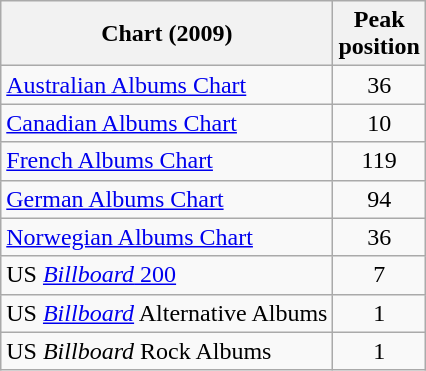<table class="wikitable sortable">
<tr>
<th>Chart (2009)</th>
<th>Peak<br>position</th>
</tr>
<tr>
<td><a href='#'>Australian Albums Chart</a></td>
<td align="center">36</td>
</tr>
<tr>
<td><a href='#'>Canadian Albums Chart</a></td>
<td align="center">10</td>
</tr>
<tr>
<td><a href='#'>French Albums Chart</a></td>
<td align="center">119</td>
</tr>
<tr>
<td><a href='#'>German Albums Chart</a></td>
<td align="center">94</td>
</tr>
<tr>
<td><a href='#'>Norwegian Albums Chart</a></td>
<td align="center">36</td>
</tr>
<tr>
<td>US <a href='#'><em>Billboard</em> 200</a></td>
<td align="center">7</td>
</tr>
<tr>
<td>US <em><a href='#'>Billboard</a></em> Alternative Albums</td>
<td align="center">1</td>
</tr>
<tr>
<td>US <em>Billboard</em> Rock Albums</td>
<td align="center">1</td>
</tr>
</table>
